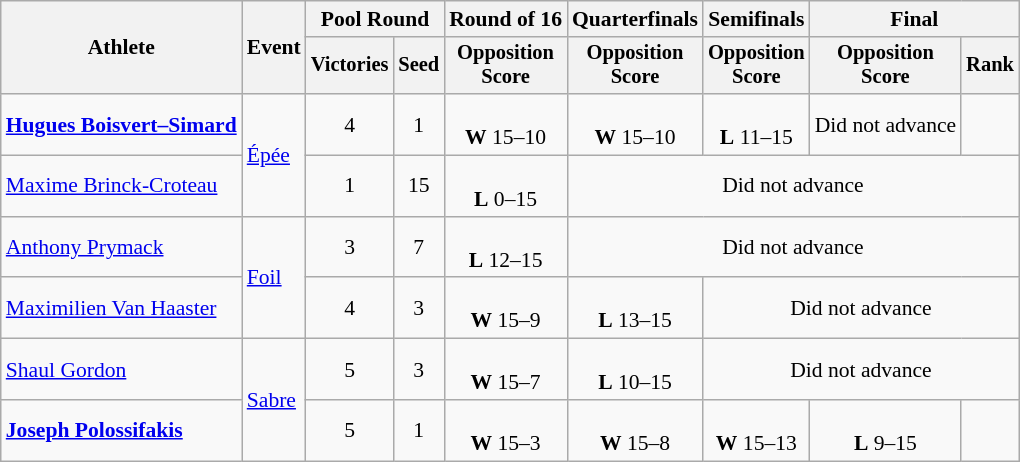<table class=wikitable style="font-size:90%">
<tr>
<th rowspan=2>Athlete</th>
<th rowspan=2>Event</th>
<th colspan=2>Pool Round</th>
<th>Round of 16</th>
<th>Quarterfinals</th>
<th>Semifinals</th>
<th colspan=2>Final</th>
</tr>
<tr style="font-size:95%">
<th>Victories</th>
<th>Seed</th>
<th>Opposition<br>Score</th>
<th>Opposition<br>Score</th>
<th>Opposition<br>Score</th>
<th>Opposition<br>Score</th>
<th>Rank</th>
</tr>
<tr align=center>
<td align=left><strong><a href='#'>Hugues Boisvert–Simard</a></strong></td>
<td align=left rowspan=2><a href='#'>Épée</a></td>
<td>4</td>
<td>1</td>
<td><br><strong>W</strong> 15–10</td>
<td><br><strong>W</strong> 15–10</td>
<td><br><strong>L</strong> 11–15</td>
<td>Did not advance</td>
<td></td>
</tr>
<tr align=center>
<td align=left><a href='#'>Maxime Brinck-Croteau</a></td>
<td>1</td>
<td>15</td>
<td><br><strong>L</strong> 0–15</td>
<td colspan=4>Did not advance</td>
</tr>
<tr align=center>
<td align=left><a href='#'>Anthony Prymack</a></td>
<td align=left rowspan=2><a href='#'>Foil</a></td>
<td>3</td>
<td>7</td>
<td><br><strong>L</strong> 12–15</td>
<td colspan=4>Did not advance</td>
</tr>
<tr align=center>
<td align=left><a href='#'>Maximilien Van Haaster</a></td>
<td>4</td>
<td>3</td>
<td><br><strong>W</strong> 15–9</td>
<td><br><strong>L</strong> 13–15</td>
<td colspan=3>Did not advance</td>
</tr>
<tr align=center>
<td align=left><a href='#'>Shaul Gordon</a></td>
<td align=left rowspan=2><a href='#'>Sabre</a></td>
<td>5</td>
<td>3</td>
<td><br><strong>W</strong> 15–7</td>
<td><br><strong>L</strong> 10–15</td>
<td colspan=3>Did not advance</td>
</tr>
<tr align=center>
<td align=left><strong><a href='#'>Joseph Polossifakis</a></strong></td>
<td>5</td>
<td>1</td>
<td><br><strong>W</strong> 15–3</td>
<td><br><strong>W</strong> 15–8</td>
<td><br><strong>W</strong> 15–13</td>
<td><br><strong>L</strong> 9–15</td>
<td></td>
</tr>
</table>
